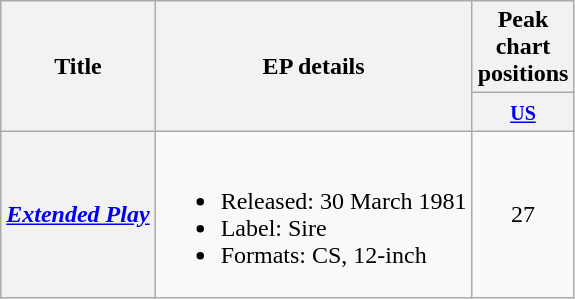<table class="wikitable plainrowheaders">
<tr>
<th scope="col" rowspan="2">Title</th>
<th scope="col" rowspan="2">EP details</th>
<th scope="col" colspan="1">Peak chart positions</th>
</tr>
<tr>
<th width="30"><small><a href='#'>US</a></small><br></th>
</tr>
<tr>
<th scope="row"><em><a href='#'>Extended Play</a></em></th>
<td><br><ul><li>Released: 30 March 1981</li><li>Label: Sire</li><li>Formats: CS, 12-inch</li></ul></td>
<td align="center">27</td>
</tr>
</table>
